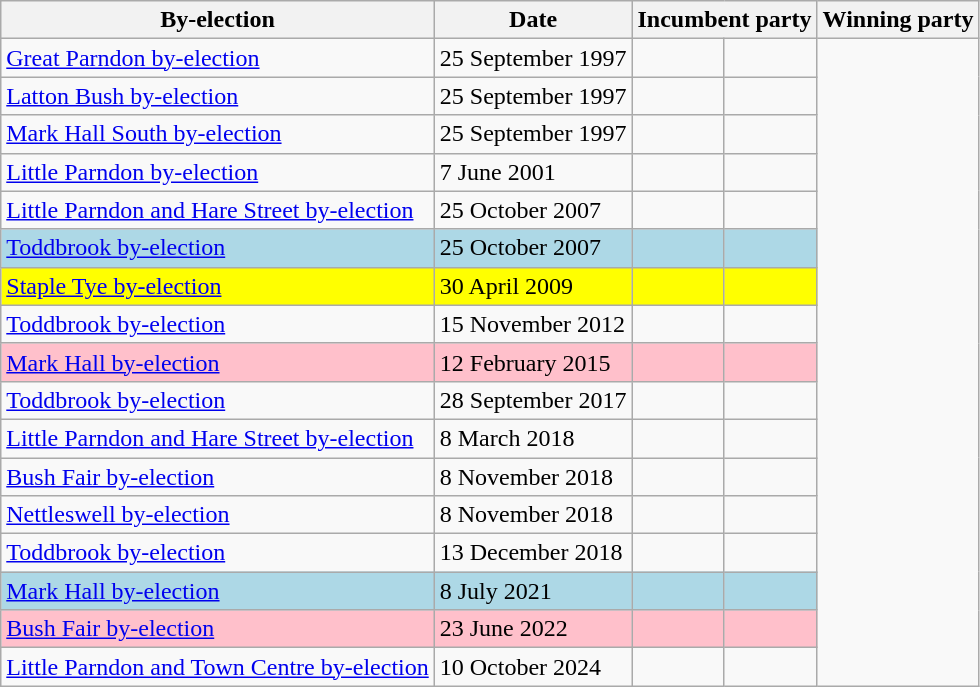<table class="wikitable">
<tr>
<th>By-election</th>
<th>Date</th>
<th colspan=2>Incumbent party</th>
<th colspan=2>Winning party</th>
</tr>
<tr bgcolor=>
<td><a href='#'>Great Parndon by-election</a></td>
<td>25 September 1997</td>
<td></td>
<td></td>
</tr>
<tr bgcolor=>
<td><a href='#'>Latton Bush by-election</a></td>
<td>25 September 1997</td>
<td></td>
<td></td>
</tr>
<tr bgcolor=>
<td><a href='#'>Mark Hall South by-election</a></td>
<td>25 September 1997</td>
<td></td>
<td></td>
</tr>
<tr bgcolor=>
<td><a href='#'>Little Parndon by-election</a></td>
<td>7 June 2001</td>
<td></td>
<td></td>
</tr>
<tr bgcolor=>
<td><a href='#'>Little Parndon and Hare Street by-election</a></td>
<td>25 October 2007</td>
<td></td>
<td></td>
</tr>
<tr bgcolor=lightblue>
<td><a href='#'>Toddbrook by-election</a></td>
<td>25 October 2007</td>
<td></td>
<td></td>
</tr>
<tr bgcolor=yellow>
<td><a href='#'>Staple Tye by-election</a></td>
<td>30 April 2009</td>
<td></td>
<td></td>
</tr>
<tr bgcolor=>
<td><a href='#'>Toddbrook by-election</a></td>
<td>15 November 2012</td>
<td></td>
<td></td>
</tr>
<tr bgcolor=pink>
<td><a href='#'>Mark Hall by-election</a></td>
<td>12 February 2015</td>
<td></td>
<td></td>
</tr>
<tr bgcolor=>
<td><a href='#'>Toddbrook by-election</a></td>
<td>28 September 2017</td>
<td></td>
<td></td>
</tr>
<tr bgcolor=>
<td><a href='#'>Little Parndon and Hare Street by-election</a></td>
<td>8 March 2018</td>
<td></td>
<td></td>
</tr>
<tr bgcolor=>
<td><a href='#'>Bush Fair by-election</a></td>
<td>8 November 2018</td>
<td></td>
<td></td>
</tr>
<tr bgcolor=>
<td><a href='#'>Nettleswell by-election</a></td>
<td>8 November 2018</td>
<td></td>
<td></td>
</tr>
<tr bgcolor=>
<td><a href='#'>Toddbrook by-election</a></td>
<td>13 December 2018</td>
<td></td>
<td></td>
</tr>
<tr bgcolor=lightblue>
<td><a href='#'>Mark Hall by-election</a></td>
<td>8 July 2021</td>
<td></td>
<td></td>
</tr>
<tr bgcolor=pink>
<td><a href='#'>Bush Fair by-election</a></td>
<td>23 June 2022</td>
<td></td>
<td></td>
</tr>
<tr bgcolor=>
<td><a href='#'>Little Parndon and Town Centre by-election</a></td>
<td>10 October 2024</td>
<td></td>
<td></td>
</tr>
</table>
